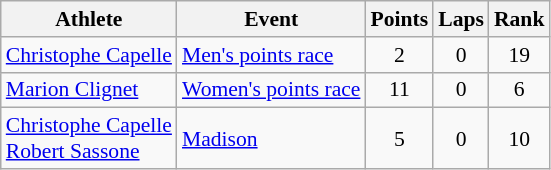<table class=wikitable style="font-size:90%">
<tr>
<th>Athlete</th>
<th>Event</th>
<th>Points</th>
<th>Laps</th>
<th>Rank</th>
</tr>
<tr>
<td align=left><a href='#'>Christophe Capelle</a></td>
<td align=left><a href='#'>Men's points race</a></td>
<td align=center>2</td>
<td align=center>0</td>
<td align=center>19</td>
</tr>
<tr>
<td align=left><a href='#'>Marion Clignet</a></td>
<td align=left><a href='#'>Women's points race</a></td>
<td align=center>11</td>
<td align=center>0</td>
<td align=center>6</td>
</tr>
<tr>
<td align=left><a href='#'>Christophe Capelle</a><br> <a href='#'>Robert Sassone</a></td>
<td align=left><a href='#'>Madison</a></td>
<td align=center>5</td>
<td align=center>0</td>
<td align=center>10</td>
</tr>
</table>
